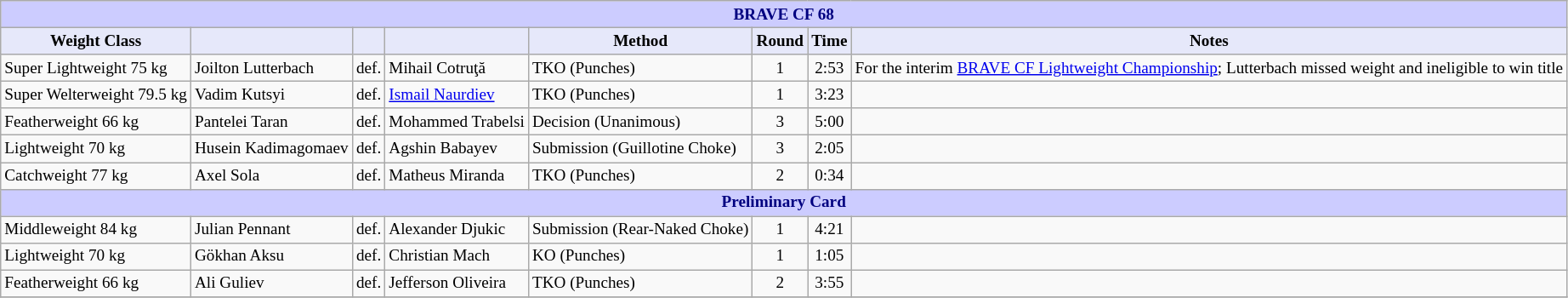<table class="wikitable" style="font-size: 80%;">
<tr>
<th colspan="8" style="background-color: #ccf; color: #000080; text-align: center;"><strong>BRAVE CF 68</strong></th>
</tr>
<tr>
<th colspan="1" style="background-color: #E6E8FA; color: #000000; text-align: center;">Weight Class</th>
<th colspan="1" style="background-color: #E6E8FA; color: #000000; text-align: center;"></th>
<th colspan="1" style="background-color: #E6E8FA; color: #000000; text-align: center;"></th>
<th colspan="1" style="background-color: #E6E8FA; color: #000000; text-align: center;"></th>
<th colspan="1" style="background-color: #E6E8FA; color: #000000; text-align: center;">Method</th>
<th colspan="1" style="background-color: #E6E8FA; color: #000000; text-align: center;">Round</th>
<th colspan="1" style="background-color: #E6E8FA; color: #000000; text-align: center;">Time</th>
<th colspan="1" style="background-color: #E6E8FA; color: #000000; text-align: center;">Notes</th>
</tr>
<tr>
<td>Super Lightweight 75 kg</td>
<td> Joilton Lutterbach</td>
<td>def.</td>
<td> Mihail Cotruţă</td>
<td>TKO (Punches)</td>
<td align=center>1</td>
<td align=center>2:53</td>
<td>For the interim <a href='#'>BRAVE CF Lightweight Championship</a>; Lutterbach missed weight and ineligible to win title</td>
</tr>
<tr>
<td>Super Welterweight 79.5 kg</td>
<td> Vadim Kutsyi</td>
<td>def.</td>
<td> <a href='#'>Ismail Naurdiev</a></td>
<td>TKO (Punches)</td>
<td align=center>1</td>
<td align=center>3:23</td>
<td></td>
</tr>
<tr>
<td>Featherweight 66 kg</td>
<td> Pantelei Taran</td>
<td>def.</td>
<td> Mohammed Trabelsi</td>
<td>Decision (Unanimous)</td>
<td align=center>3</td>
<td align=center>5:00</td>
<td></td>
</tr>
<tr>
<td>Lightweight 70 kg</td>
<td> Husein Kadimagomaev</td>
<td>def.</td>
<td> Agshin Babayev</td>
<td>Submission (Guillotine Choke)</td>
<td align=center>3</td>
<td align=center>2:05</td>
<td></td>
</tr>
<tr>
<td>Catchweight 77 kg</td>
<td> Axel Sola</td>
<td>def.</td>
<td> Matheus Miranda</td>
<td>TKO (Punches)</td>
<td align=center>2</td>
<td align=center>0:34</td>
<td></td>
</tr>
<tr>
<th colspan="8" style="background-color: #ccf; color: #000080; text-align: center;"><strong>Preliminary Card</strong></th>
</tr>
<tr>
<td>Middleweight 84 kg</td>
<td> Julian Pennant</td>
<td>def.</td>
<td> Alexander Djukic</td>
<td>Submission (Rear-Naked Choke)</td>
<td align=center>1</td>
<td align=center>4:21</td>
<td></td>
</tr>
<tr>
<td>Lightweight 70 kg</td>
<td> Gökhan Aksu</td>
<td>def.</td>
<td> Christian Mach</td>
<td>KO (Punches)</td>
<td align=center>1</td>
<td align=center>1:05</td>
<td></td>
</tr>
<tr>
<td>Featherweight 66 kg</td>
<td> Ali Guliev</td>
<td>def.</td>
<td> Jefferson Oliveira</td>
<td>TKO (Punches)</td>
<td align=center>2</td>
<td align=center>3:55</td>
<td></td>
</tr>
<tr>
</tr>
</table>
